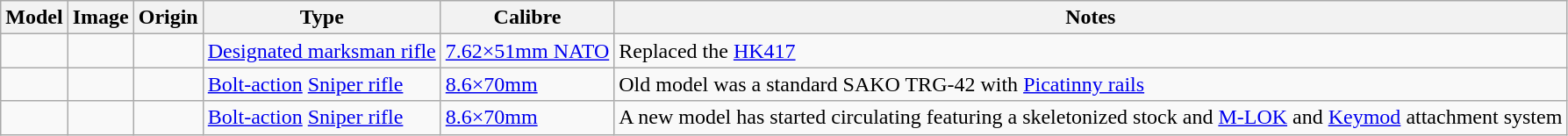<table class="wikitable sortable">
<tr>
<th>Model</th>
<th>Image</th>
<th>Origin</th>
<th>Type</th>
<th>Calibre</th>
<th>Notes</th>
</tr>
<tr>
<td></td>
<td></td>
<td></td>
<td><a href='#'>Designated marksman rifle</a></td>
<td><a href='#'>7.62×51mm NATO</a></td>
<td>Replaced the <a href='#'>HK417</a></td>
</tr>
<tr>
<td></td>
<td></td>
<td></td>
<td><a href='#'>Bolt-action</a> <a href='#'>Sniper rifle</a></td>
<td><a href='#'>8.6×70mm</a></td>
<td>Old model was a standard SAKO TRG-42 with <a href='#'>Picatinny rails</a></td>
</tr>
<tr>
<td></td>
<td></td>
<td></td>
<td><a href='#'>Bolt-action</a> <a href='#'>Sniper rifle</a></td>
<td><a href='#'>8.6×70mm</a></td>
<td>A new model has started circulating featuring a skeletonized stock and <a href='#'>M-LOK</a> and <a href='#'>Keymod</a> attachment system</td>
</tr>
</table>
